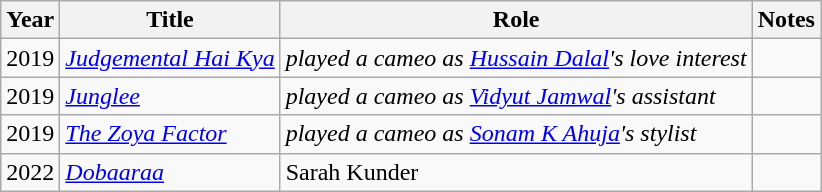<table class="wikitable">
<tr>
<th>Year</th>
<th>Title</th>
<th>Role</th>
<th>Notes</th>
</tr>
<tr>
<td>2019</td>
<td><a href='#'><em>Judgemental Hai Kya</em></a></td>
<td><em>played a cameo as <a href='#'>Hussain Dalal</a>'s love interest</em></td>
<td></td>
</tr>
<tr>
<td>2019</td>
<td><a href='#'><em>Junglee</em></a></td>
<td><em>played a cameo as <a href='#'>Vidyut Jamwal</a>'s assistant</em></td>
<td></td>
</tr>
<tr>
<td>2019</td>
<td><a href='#'><em>The Zoya Factor</em></a></td>
<td><em>played a cameo as <a href='#'>Sonam K Ahuja</a>'s stylist</em></td>
<td></td>
</tr>
<tr>
<td>2022</td>
<td><em><a href='#'>Dobaaraa</a></em></td>
<td>Sarah Kunder</td>
<td></td>
</tr>
</table>
